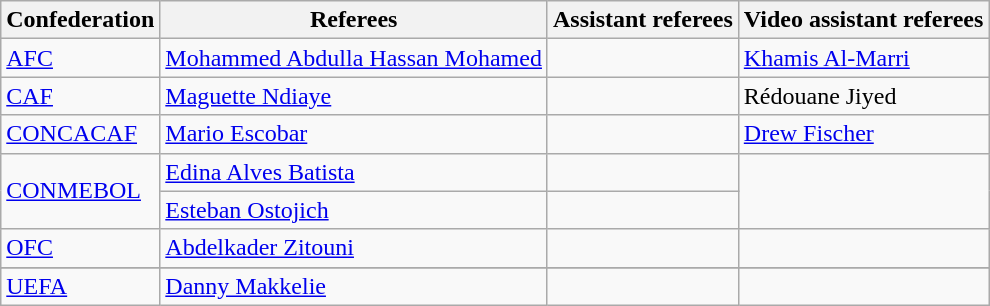<table class="wikitable">
<tr>
<th>Confederation</th>
<th>Referees</th>
<th>Assistant referees</th>
<th>Video assistant referees</th>
</tr>
<tr>
<td><a href='#'>AFC</a></td>
<td> <a href='#'>Mohammed Abdulla Hassan Mohamed</a></td>
<td></td>
<td> <a href='#'>Khamis Al-Marri</a></td>
</tr>
<tr>
<td><a href='#'>CAF</a></td>
<td> <a href='#'>Maguette Ndiaye</a></td>
<td></td>
<td> Rédouane Jiyed</td>
</tr>
<tr>
<td><a href='#'>CONCACAF</a></td>
<td> <a href='#'>Mario Escobar</a></td>
<td></td>
<td> <a href='#'>Drew Fischer</a></td>
</tr>
<tr>
<td rowspan="2"><a href='#'>CONMEBOL</a></td>
<td> <a href='#'>Edina Alves Batista</a></td>
<td></td>
<td rowspan="2"></td>
</tr>
<tr>
<td> <a href='#'>Esteban Ostojich</a></td>
<td></td>
</tr>
<tr>
<td><a href='#'>OFC</a></td>
<td> <a href='#'>Abdelkader Zitouni</a></td>
<td></td>
<td></td>
</tr>
<tr>
</tr>
<tr>
<td><a href='#'>UEFA</a></td>
<td> <a href='#'>Danny Makkelie</a></td>
<td></td>
<td></td>
</tr>
</table>
